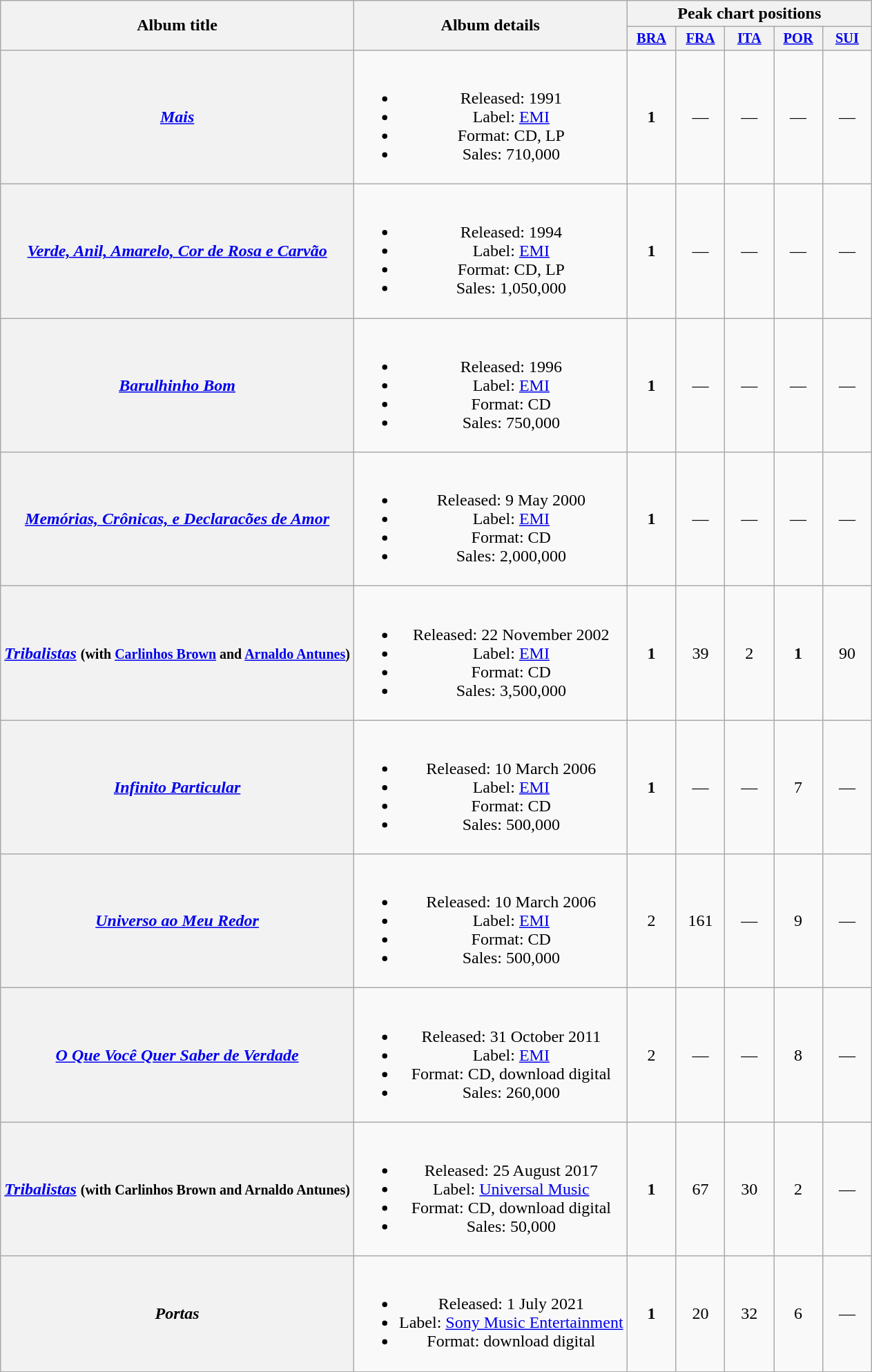<table class="wikitable plainrowheaders" style="text-align:center;" border="1">
<tr>
<th scope="col" rowspan="2">Album title</th>
<th scope="col" rowspan="2">Album details</th>
<th scope="col" colspan="5">Peak chart positions</th>
</tr>
<tr>
<th scope="col" style="width:3em;font-size:85%;"><a href='#'>BRA</a></th>
<th scope="col" style="width:3em;font-size:85%;"><a href='#'>FRA</a></th>
<th scope="col" style="width:3em;font-size:85%;"><a href='#'>ITA</a></th>
<th scope="col" style="width:3em;font-size:85%;"><a href='#'>POR</a></th>
<th scope="col" style="width:3em;font-size:85%;"><a href='#'>SUI</a></th>
</tr>
<tr>
<th scope="row"><em><a href='#'>Mais</a></em></th>
<td><br><ul><li>Released: 1991</li><li>Label: <a href='#'>EMI</a></li><li>Format: CD, LP</li><li>Sales: 710,000</li></ul></td>
<td><strong>1</strong></td>
<td>—</td>
<td>—</td>
<td>—</td>
<td>—</td>
</tr>
<tr>
<th scope="row"><em><a href='#'>Verde, Anil, Amarelo, Cor de Rosa e Carvão</a></em></th>
<td><br><ul><li>Released: 1994</li><li>Label: <a href='#'>EMI</a></li><li>Format: CD, LP</li><li>Sales: 1,050,000</li></ul></td>
<td><strong>1</strong></td>
<td>—</td>
<td>—</td>
<td>—</td>
<td>—</td>
</tr>
<tr>
<th scope="row"><em><a href='#'>Barulhinho Bom</a></em></th>
<td><br><ul><li>Released: 1996</li><li>Label: <a href='#'>EMI</a></li><li>Format: CD</li><li>Sales: 750,000</li></ul></td>
<td><strong>1</strong></td>
<td>—</td>
<td>—</td>
<td>—</td>
<td>—</td>
</tr>
<tr>
<th scope="row"><em><a href='#'>Memórias, Crônicas, e Declaracões de Amor</a></em></th>
<td><br><ul><li>Released: 9 May 2000</li><li>Label: <a href='#'>EMI</a></li><li>Format: CD</li><li>Sales: 2,000,000</li></ul></td>
<td><strong>1</strong></td>
<td>—</td>
<td>—</td>
<td>—</td>
<td>—</td>
</tr>
<tr>
<th scope="row"><em><a href='#'>Tribalistas</a></em>  <small>(with <a href='#'>Carlinhos Brown</a> and <a href='#'>Arnaldo Antunes</a>)</small></th>
<td><br><ul><li>Released: 22 November 2002</li><li>Label: <a href='#'>EMI</a></li><li>Format: CD</li><li>Sales: 3,500,000</li></ul></td>
<td><strong>1</strong></td>
<td>39</td>
<td>2</td>
<td><strong>1</strong></td>
<td>90</td>
</tr>
<tr>
<th scope="row"><em><a href='#'>Infinito Particular</a></em></th>
<td><br><ul><li>Released: 10 March 2006</li><li>Label: <a href='#'>EMI</a></li><li>Format: CD</li><li>Sales: 500,000</li></ul></td>
<td><strong>1</strong></td>
<td>—</td>
<td>—</td>
<td>7</td>
<td>—</td>
</tr>
<tr>
<th scope="row"><em><a href='#'>Universo ao Meu Redor</a></em></th>
<td><br><ul><li>Released: 10 March 2006</li><li>Label: <a href='#'>EMI</a></li><li>Format: CD</li><li>Sales: 500,000</li></ul></td>
<td>2</td>
<td>161</td>
<td>—</td>
<td>9</td>
<td>—</td>
</tr>
<tr>
<th scope="row"><em><a href='#'>O Que Você Quer Saber de Verdade</a></em></th>
<td><br><ul><li>Released: 31 October 2011</li><li>Label: <a href='#'>EMI</a></li><li>Format: CD, download digital</li><li>Sales: 260,000</li></ul></td>
<td>2</td>
<td>—</td>
<td>—</td>
<td>8</td>
<td>—</td>
</tr>
<tr>
<th scope="row"><em><a href='#'>Tribalistas</a></em>  <small>(with Carlinhos Brown and Arnaldo Antunes)</small></th>
<td><br><ul><li>Released: 25 August 2017</li><li>Label: <a href='#'>Universal Music</a></li><li>Format: CD, download digital</li><li>Sales: 50,000</li></ul></td>
<td><strong>1</strong></td>
<td>67</td>
<td>30</td>
<td>2</td>
<td>—</td>
</tr>
<tr>
<th scope="row"><em>Portas</em></th>
<td><br><ul><li>Released: 1 July 2021</li><li>Label: <a href='#'>Sony Music Entertainment</a></li><li>Format: download digital</li></ul></td>
<td><strong>1</strong></td>
<td>20</td>
<td>32</td>
<td>6</td>
<td>—</td>
</tr>
</table>
